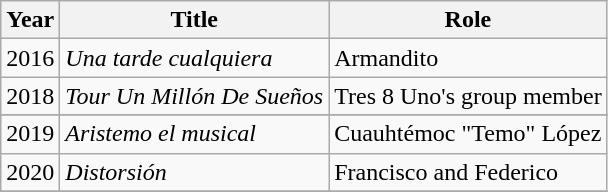<table class="wikitable sortable">
<tr>
<th>Year</th>
<th>Title</th>
<th>Role</th>
</tr>
<tr>
<td>2016</td>
<td><em>Una tarde cualquiera</em></td>
<td>Armandito</td>
</tr>
<tr>
<td>2018</td>
<td><em>Tour Un Millón De Sueños</em></td>
<td>Tres 8 Uno's group member</td>
</tr>
<tr>
</tr>
<tr>
<td>2019</td>
<td><em>Aristemo el musical</em></td>
<td>Cuauhtémoc "Temo" López</td>
</tr>
<tr>
<td>2020</td>
<td><em>Distorsión</em></td>
<td>Francisco and Federico</td>
</tr>
<tr>
</tr>
</table>
